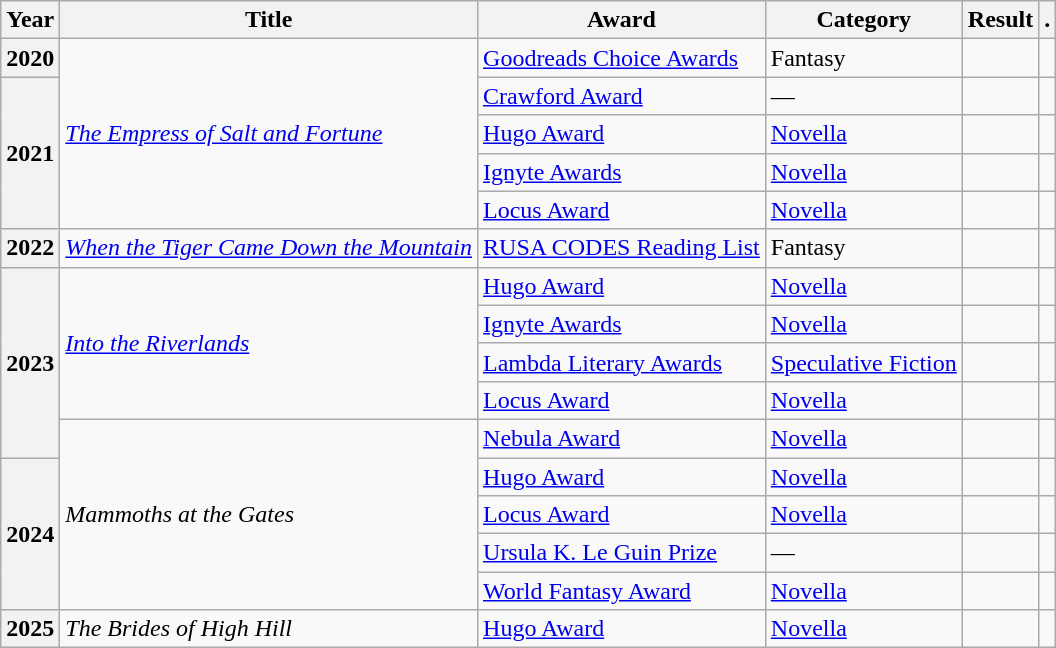<table class="wikitable sortable">
<tr>
<th>Year</th>
<th>Title</th>
<th>Award</th>
<th>Category</th>
<th>Result</th>
<th>.</th>
</tr>
<tr>
<th>2020</th>
<td rowspan="5"><em><a href='#'>The Empress of Salt and Fortune</a></em></td>
<td><a href='#'>Goodreads Choice Awards</a></td>
<td>Fantasy</td>
<td></td>
<td></td>
</tr>
<tr>
<th rowspan=4>2021</th>
<td><a href='#'>Crawford Award</a></td>
<td>—</td>
<td></td>
<td></td>
</tr>
<tr>
<td><a href='#'>Hugo Award</a></td>
<td><a href='#'>Novella</a></td>
<td></td>
<td></td>
</tr>
<tr>
<td><a href='#'>Ignyte Awards</a></td>
<td><a href='#'>Novella</a></td>
<td></td>
<td></td>
</tr>
<tr>
<td><a href='#'>Locus Award</a></td>
<td><a href='#'>Novella</a></td>
<td></td>
<td></td>
</tr>
<tr>
<th>2022</th>
<td><em><a href='#'>When the Tiger Came Down the Mountain</a></em></td>
<td><a href='#'>RUSA CODES Reading List</a></td>
<td>Fantasy</td>
<td></td>
<td></td>
</tr>
<tr>
<th rowspan="5">2023</th>
<td rowspan="4"><em><a href='#'>Into the Riverlands</a></em></td>
<td><a href='#'>Hugo Award</a></td>
<td><a href='#'>Novella</a></td>
<td></td>
<td></td>
</tr>
<tr>
<td><a href='#'>Ignyte Awards</a></td>
<td><a href='#'>Novella</a></td>
<td></td>
<td></td>
</tr>
<tr>
<td><a href='#'>Lambda Literary Awards</a></td>
<td><a href='#'>Speculative Fiction</a></td>
<td></td>
<td></td>
</tr>
<tr>
<td><a href='#'>Locus Award</a></td>
<td><a href='#'>Novella</a></td>
<td></td>
<td></td>
</tr>
<tr>
<td rowspan="5"><em>Mammoths at the Gates</em></td>
<td><a href='#'>Nebula Award</a></td>
<td><a href='#'>Novella</a></td>
<td></td>
<td></td>
</tr>
<tr>
<th rowspan=4>2024</th>
<td><a href='#'>Hugo Award</a></td>
<td><a href='#'>Novella</a></td>
<td></td>
<td></td>
</tr>
<tr>
<td><a href='#'>Locus Award</a></td>
<td><a href='#'>Novella</a></td>
<td></td>
<td></td>
</tr>
<tr>
<td><a href='#'>Ursula K. Le Guin Prize</a></td>
<td>—</td>
<td></td>
<td></td>
</tr>
<tr>
<td><a href='#'>World Fantasy Award</a></td>
<td><a href='#'>Novella</a></td>
<td></td>
<td></td>
</tr>
<tr>
<th>2025</th>
<td><em>The Brides of High Hill</em></td>
<td><a href='#'>Hugo Award</a></td>
<td><a href='#'>Novella</a></td>
<td></td>
<td></td>
</tr>
</table>
